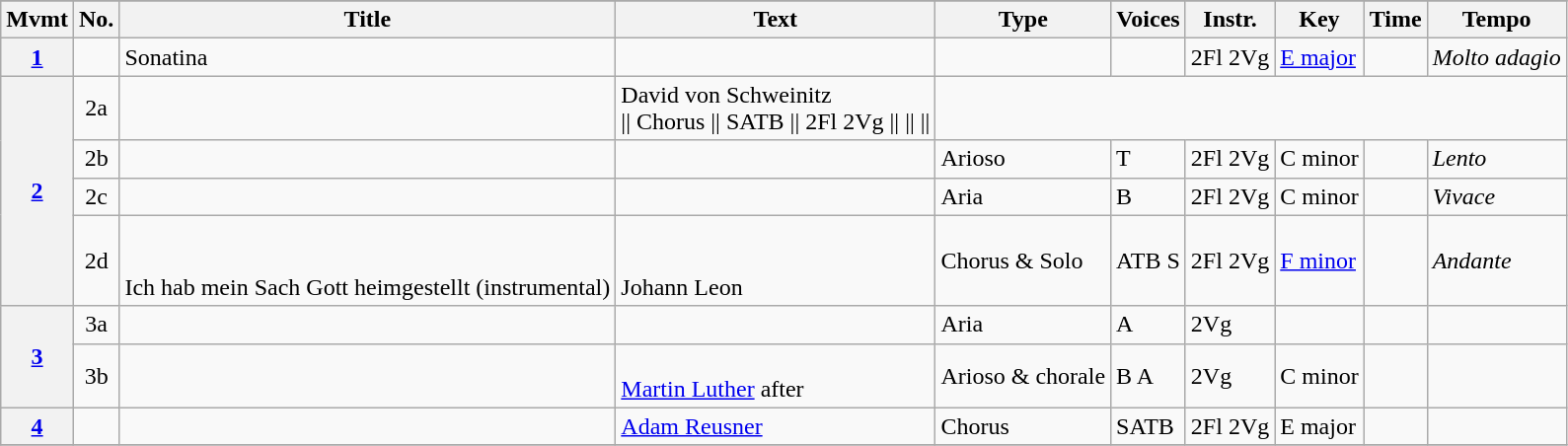<table class="wikitable sortable plainrowheaders">
<tr>
</tr>
<tr>
<th scope="col">Mvmt</th>
<th scope="col">No.</th>
<th scope="col">Title</th>
<th scope="col">Text</th>
<th scope="col">Type</th>
<th scope="col">Voices</th>
<th scope="col">Instr.</th>
<th scope="col">Key</th>
<th scope="col">Time</th>
<th scope="col">Tempo</th>
</tr>
<tr id = "m1">
<th scope="row" style="text-align: center;"><a href='#'>1</a></th>
<td></td>
<td>Sonatina</td>
<td></td>
<td></td>
<td></td>
<td>2Fl 2Vg</td>
<td><a href='#'>E major</a></td>
<td></td>
<td><em>Molto adagio</em></td>
</tr>
<tr id = "m2">
<th rowspan="4" scope="row" style="text-align: center;"><a href='#'>2</a></th>
<td style="text-align: center;">2a</td>
<td></td>
<td>David von Schweinitz<br>|| Chorus || SATB || 2Fl 2Vg ||  ||  || </td>
</tr>
<tr>
<td style="text-align: center;">2b</td>
<td></td>
<td></td>
<td>Arioso</td>
<td>T</td>
<td>2Fl 2Vg</td>
<td>C minor</td>
<td></td>
<td><em>Lento</em></td>
</tr>
<tr>
<td style="text-align: center;">2c</td>
<td></td>
<td></td>
<td>Aria</td>
<td>B</td>
<td>2Fl 2Vg</td>
<td>C minor</td>
<td></td>
<td><em>Vivace</em></td>
</tr>
<tr>
<td style="text-align: center;">2d</td>
<td><br><br>Ich hab mein Sach Gott heimgestellt (instrumental)</td>
<td><br><br>Johann Leon</td>
<td>Chorus & Solo</td>
<td>ATB S</td>
<td>2Fl 2Vg</td>
<td><a href='#'>F minor</a></td>
<td></td>
<td><em>Andante</em></td>
</tr>
<tr id = "m3">
<th rowspan="2" scope="row" style="text-align: center;"><a href='#'>3</a></th>
<td style="text-align: center;">3a</td>
<td><br><em></em></td>
<td><br></td>
<td>Aria</td>
<td>A</td>
<td>2Vg</td>
<td></td>
<td></td>
<td></td>
</tr>
<tr>
<td style="text-align: center;">3b</td>
<td><br></td>
<td><br><a href='#'>Martin Luther</a> after </td>
<td>Arioso & chorale</td>
<td>B A</td>
<td>2Vg</td>
<td>C minor</td>
<td></td>
<td></td>
</tr>
<tr id = "m4">
<th scope="row" style="text-align: center;"><a href='#'>4</a></th>
<td></td>
<td></td>
<td><a href='#'>Adam Reusner</a></td>
<td>Chorus</td>
<td>SATB</td>
<td>2Fl 2Vg</td>
<td>E major</td>
<td></td>
<td></td>
</tr>
<tr>
</tr>
</table>
